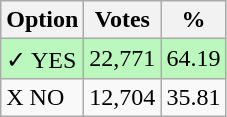<table class="wikitable">
<tr>
<th>Option</th>
<th>Votes</th>
<th>%</th>
</tr>
<tr>
<td style=background:#bbf8be>✓ YES</td>
<td style=background:#bbf8be>22,771</td>
<td style=background:#bbf8be>64.19</td>
</tr>
<tr>
<td>X NO</td>
<td>12,704</td>
<td>35.81</td>
</tr>
</table>
